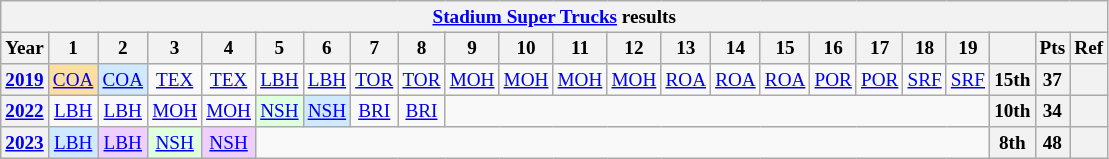<table class="wikitable" style="text-align:center; font-size:80%">
<tr>
<th colspan=45><a href='#'>Stadium Super Trucks</a> results</th>
</tr>
<tr>
<th>Year</th>
<th>1</th>
<th>2</th>
<th>3</th>
<th>4</th>
<th>5</th>
<th>6</th>
<th>7</th>
<th>8</th>
<th>9</th>
<th>10</th>
<th>11</th>
<th>12</th>
<th>13</th>
<th>14</th>
<th>15</th>
<th>16</th>
<th>17</th>
<th>18</th>
<th>19</th>
<th></th>
<th>Pts</th>
<th>Ref</th>
</tr>
<tr>
<th><a href='#'>2019</a></th>
<td style="background:#FFDF9F;"><a href='#'>COA</a><br></td>
<td style="background:#CFEAFF;"><a href='#'>COA</a><br></td>
<td><a href='#'>TEX</a></td>
<td><a href='#'>TEX</a></td>
<td><a href='#'>LBH</a></td>
<td><a href='#'>LBH</a></td>
<td><a href='#'>TOR</a></td>
<td><a href='#'>TOR</a></td>
<td><a href='#'>MOH</a></td>
<td><a href='#'>MOH</a></td>
<td><a href='#'>MOH</a></td>
<td><a href='#'>MOH</a></td>
<td><a href='#'>ROA</a></td>
<td><a href='#'>ROA</a></td>
<td><a href='#'>ROA</a></td>
<td><a href='#'>POR</a></td>
<td><a href='#'>POR</a></td>
<td><a href='#'>SRF</a></td>
<td><a href='#'>SRF</a></td>
<th>15th</th>
<th>37</th>
<th></th>
</tr>
<tr>
<th><a href='#'>2022</a></th>
<td><a href='#'>LBH</a></td>
<td><a href='#'>LBH</a></td>
<td><a href='#'>MOH</a></td>
<td><a href='#'>MOH</a></td>
<td style="background:#DFFFDF;"><a href='#'>NSH</a><br></td>
<td style="background:#CFEAFF;"><a href='#'>NSH</a><br></td>
<td><a href='#'>BRI</a></td>
<td><a href='#'>BRI</a></td>
<td colspan=11></td>
<th>10th</th>
<th>34</th>
<th></th>
</tr>
<tr>
<th><a href='#'>2023</a></th>
<td style="background:#CFEAFF;"><a href='#'>LBH</a><br></td>
<td style="background:#EFCFFF;"><a href='#'>LBH</a><br></td>
<td style="background:#DFFFDF;"><a href='#'>NSH</a><br></td>
<td style="background:#EFCFFF;"><a href='#'>NSH</a><br></td>
<td colspan=15></td>
<th>8th</th>
<th>48</th>
<th></th>
</tr>
</table>
